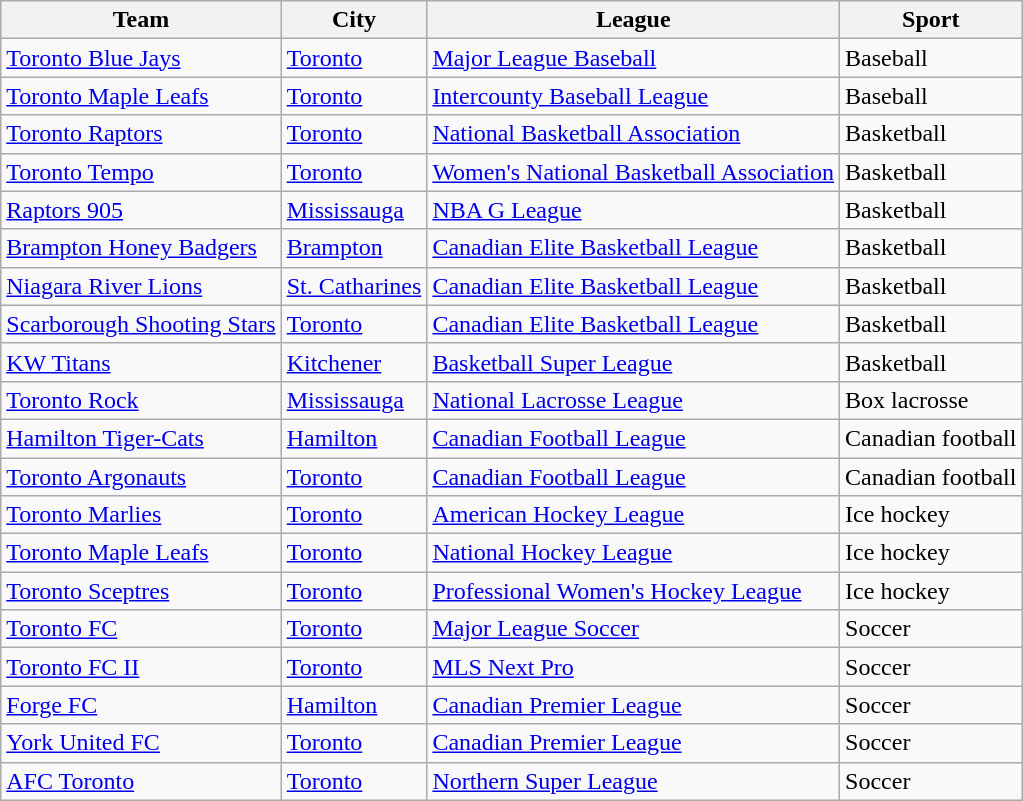<table class="wikitable">
<tr>
<th>Team</th>
<th>City</th>
<th>League</th>
<th>Sport</th>
</tr>
<tr>
<td><a href='#'>Toronto Blue Jays</a></td>
<td><a href='#'>Toronto</a></td>
<td><a href='#'>Major League Baseball</a></td>
<td>Baseball</td>
</tr>
<tr>
<td><a href='#'>Toronto Maple Leafs</a></td>
<td><a href='#'>Toronto</a></td>
<td><a href='#'>Intercounty Baseball League</a></td>
<td>Baseball</td>
</tr>
<tr>
<td><a href='#'>Toronto Raptors</a></td>
<td><a href='#'>Toronto</a></td>
<td><a href='#'>National Basketball Association</a></td>
<td>Basketball</td>
</tr>
<tr>
<td><a href='#'>Toronto Tempo</a></td>
<td><a href='#'>Toronto</a></td>
<td><a href='#'>Women's National Basketball Association</a></td>
<td>Basketball</td>
</tr>
<tr>
<td><a href='#'>Raptors 905</a></td>
<td><a href='#'>Mississauga</a></td>
<td><a href='#'>NBA G League</a></td>
<td>Basketball</td>
</tr>
<tr>
<td><a href='#'>Brampton Honey Badgers</a></td>
<td><a href='#'>Brampton</a></td>
<td><a href='#'>Canadian Elite Basketball League</a></td>
<td>Basketball</td>
</tr>
<tr>
<td><a href='#'>Niagara River Lions</a></td>
<td><a href='#'>St. Catharines</a></td>
<td><a href='#'>Canadian Elite Basketball League</a></td>
<td>Basketball</td>
</tr>
<tr>
<td><a href='#'>Scarborough Shooting Stars</a></td>
<td><a href='#'>Toronto</a></td>
<td><a href='#'>Canadian Elite Basketball League</a></td>
<td>Basketball</td>
</tr>
<tr>
<td><a href='#'>KW Titans</a></td>
<td><a href='#'>Kitchener</a></td>
<td><a href='#'>Basketball Super League</a></td>
<td>Basketball</td>
</tr>
<tr>
<td><a href='#'>Toronto Rock</a></td>
<td><a href='#'>Mississauga</a></td>
<td><a href='#'>National Lacrosse League</a></td>
<td>Box lacrosse</td>
</tr>
<tr>
<td><a href='#'>Hamilton Tiger-Cats</a></td>
<td><a href='#'>Hamilton</a></td>
<td><a href='#'>Canadian Football League</a></td>
<td>Canadian football</td>
</tr>
<tr>
<td><a href='#'>Toronto Argonauts</a></td>
<td><a href='#'>Toronto</a></td>
<td><a href='#'>Canadian Football League</a></td>
<td>Canadian football</td>
</tr>
<tr>
<td><a href='#'>Toronto Marlies</a></td>
<td><a href='#'>Toronto</a></td>
<td><a href='#'>American Hockey League</a></td>
<td>Ice hockey</td>
</tr>
<tr>
<td><a href='#'>Toronto Maple Leafs</a></td>
<td><a href='#'>Toronto</a></td>
<td><a href='#'>National Hockey League</a></td>
<td>Ice hockey</td>
</tr>
<tr>
<td><a href='#'>Toronto Sceptres</a></td>
<td><a href='#'>Toronto</a></td>
<td><a href='#'>Professional Women's Hockey League</a></td>
<td>Ice hockey</td>
</tr>
<tr>
<td><a href='#'>Toronto FC</a></td>
<td><a href='#'>Toronto</a></td>
<td><a href='#'>Major League Soccer</a></td>
<td>Soccer</td>
</tr>
<tr>
<td><a href='#'>Toronto FC II</a></td>
<td><a href='#'>Toronto</a></td>
<td><a href='#'>MLS Next Pro</a></td>
<td>Soccer</td>
</tr>
<tr>
<td><a href='#'>Forge FC</a></td>
<td><a href='#'>Hamilton</a></td>
<td><a href='#'>Canadian Premier League</a></td>
<td>Soccer</td>
</tr>
<tr>
<td><a href='#'>York United FC</a></td>
<td><a href='#'>Toronto</a></td>
<td><a href='#'>Canadian Premier League</a></td>
<td>Soccer</td>
</tr>
<tr>
<td><a href='#'>AFC Toronto</a></td>
<td><a href='#'>Toronto</a></td>
<td><a href='#'>Northern Super League</a></td>
<td>Soccer</td>
</tr>
</table>
